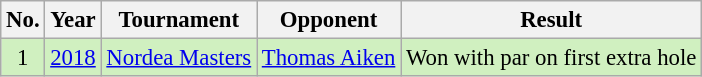<table class="wikitable" style="font-size:95%;">
<tr>
<th>No.</th>
<th>Year</th>
<th>Tournament</th>
<th>Opponent</th>
<th>Result</th>
</tr>
<tr style="background:#D0F0C0;">
<td align=center>1</td>
<td><a href='#'>2018</a></td>
<td><a href='#'>Nordea Masters</a></td>
<td> <a href='#'>Thomas Aiken</a></td>
<td>Won with par on first extra hole</td>
</tr>
</table>
